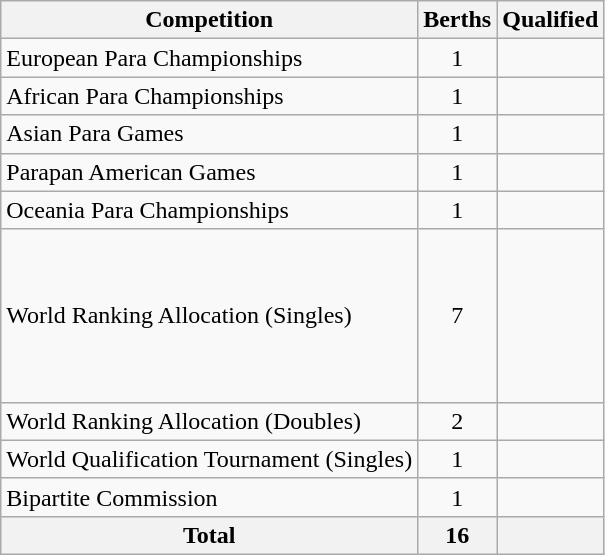<table class="wikitable">
<tr>
<th>Competition</th>
<th>Berths</th>
<th>Qualified</th>
</tr>
<tr>
<td>European Para Championships</td>
<td align=center>1</td>
<td></td>
</tr>
<tr>
<td>African Para Championships</td>
<td align=center>1</td>
<td></td>
</tr>
<tr>
<td>Asian Para Games</td>
<td align=center>1</td>
<td></td>
</tr>
<tr>
<td>Parapan American Games</td>
<td align=center>1</td>
<td></td>
</tr>
<tr>
<td>Oceania Para Championships</td>
<td align=center>1</td>
<td></td>
</tr>
<tr>
<td>World Ranking Allocation (Singles)</td>
<td align=center>7</td>
<td><br><br><br><br><br><br></td>
</tr>
<tr>
<td>World Ranking Allocation (Doubles)</td>
<td align=center>2</td>
<td><br></td>
</tr>
<tr>
<td>World Qualification Tournament (Singles)</td>
<td align=center>1</td>
<td></td>
</tr>
<tr>
<td>Bipartite Commission</td>
<td align=center>1</td>
<td></td>
</tr>
<tr>
<th>Total</th>
<th align="center">16</th>
<th></th>
</tr>
</table>
